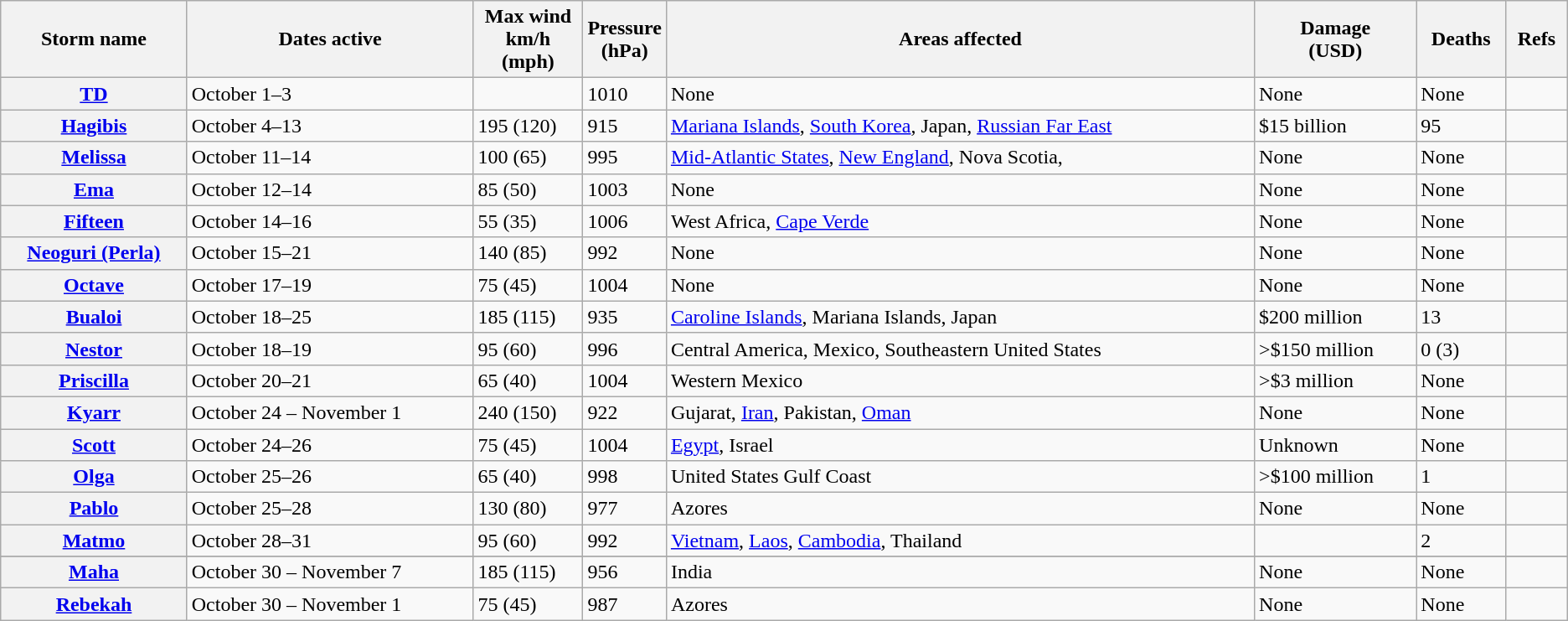<table class="wikitable sortable">
<tr>
<th>Storm name</th>
<th>Dates active</th>
<th width="7%">Max wind<br>km/h (mph)</th>
<th width="5%">Pressure<br>(hPa)</th>
<th>Areas affected</th>
<th>Damage<br>(USD)</th>
<th>Deaths</th>
<th>Refs</th>
</tr>
<tr>
<th><a href='#'>TD</a></th>
<td>October 1–3</td>
<td></td>
<td>1010</td>
<td>None</td>
<td>None</td>
<td>None</td>
<td></td>
</tr>
<tr>
<th><a href='#'>Hagibis</a></th>
<td>October 4–13</td>
<td>195 (120)</td>
<td>915</td>
<td><a href='#'>Mariana Islands</a>, <a href='#'>South Korea</a>, Japan, <a href='#'>Russian Far East</a></td>
<td>$15 billion</td>
<td>95</td>
<td></td>
</tr>
<tr>
<th><a href='#'>Melissa</a></th>
<td>October 11–14</td>
<td>100 (65)</td>
<td>995</td>
<td><a href='#'>Mid-Atlantic States</a>, <a href='#'>New England</a>, Nova Scotia,</td>
<td>None</td>
<td>None</td>
<td></td>
</tr>
<tr>
<th><a href='#'>Ema</a></th>
<td>October 12–14</td>
<td>85 (50)</td>
<td>1003</td>
<td>None</td>
<td>None</td>
<td>None</td>
<td></td>
</tr>
<tr>
<th><a href='#'>Fifteen</a></th>
<td>October 14–16</td>
<td>55 (35)</td>
<td>1006</td>
<td>West Africa, <a href='#'>Cape Verde</a></td>
<td>None</td>
<td>None</td>
<td></td>
</tr>
<tr>
<th><a href='#'>Neoguri (Perla)</a></th>
<td>October 15–21</td>
<td>140 (85)</td>
<td>992</td>
<td>None</td>
<td>None</td>
<td>None</td>
<td></td>
</tr>
<tr>
<th><a href='#'>Octave</a></th>
<td>October 17–19</td>
<td>75 (45)</td>
<td>1004</td>
<td>None</td>
<td>None</td>
<td>None</td>
<td></td>
</tr>
<tr>
<th><a href='#'>Bualoi</a></th>
<td>October 18–25</td>
<td>185 (115)</td>
<td>935</td>
<td><a href='#'>Caroline Islands</a>, Mariana Islands, Japan</td>
<td>$200 million</td>
<td>13</td>
<td></td>
</tr>
<tr>
<th><a href='#'>Nestor</a></th>
<td>October 18–19</td>
<td>95 (60)</td>
<td>996</td>
<td>Central America, Mexico, Southeastern United States</td>
<td>>$150 million</td>
<td>0 (3)</td>
<td></td>
</tr>
<tr>
<th><a href='#'>Priscilla</a></th>
<td>October 20–21</td>
<td>65 (40)</td>
<td>1004</td>
<td>Western Mexico</td>
<td>>$3 million</td>
<td>None</td>
<td></td>
</tr>
<tr>
<th><a href='#'>Kyarr</a></th>
<td>October 24 – November 1</td>
<td>240 (150)</td>
<td>922</td>
<td>Gujarat, <a href='#'>Iran</a>, Pakistan, <a href='#'>Oman</a></td>
<td>None</td>
<td>None</td>
<td></td>
</tr>
<tr>
<th><a href='#'>Scott</a></th>
<td>October 24–26</td>
<td>75 (45)</td>
<td>1004</td>
<td><a href='#'>Egypt</a>, Israel</td>
<td>Unknown</td>
<td>None</td>
<td></td>
</tr>
<tr>
<th><a href='#'>Olga</a></th>
<td>October 25–26</td>
<td>65 (40)</td>
<td>998</td>
<td>United States Gulf Coast</td>
<td>>$100 million</td>
<td>1</td>
<td></td>
</tr>
<tr>
<th><a href='#'>Pablo</a></th>
<td>October 25–28</td>
<td>130 (80)</td>
<td>977</td>
<td>Azores</td>
<td>None</td>
<td>None</td>
<td></td>
</tr>
<tr>
<th><a href='#'>Matmo</a></th>
<td>October 28–31</td>
<td>95 (60)</td>
<td>992</td>
<td><a href='#'>Vietnam</a>, <a href='#'>Laos</a>, <a href='#'>Cambodia</a>, Thailand</td>
<td></td>
<td>2</td>
<td></td>
</tr>
<tr>
</tr>
<tr>
<th><a href='#'>Maha</a></th>
<td>October 30 – November 7</td>
<td>185 (115)</td>
<td>956</td>
<td>India</td>
<td>None</td>
<td>None</td>
<td></td>
</tr>
<tr>
<th><a href='#'>Rebekah</a></th>
<td>October 30 – November 1</td>
<td>75 (45)</td>
<td>987</td>
<td>Azores</td>
<td>None</td>
<td>None</td>
<td></td>
</tr>
</table>
